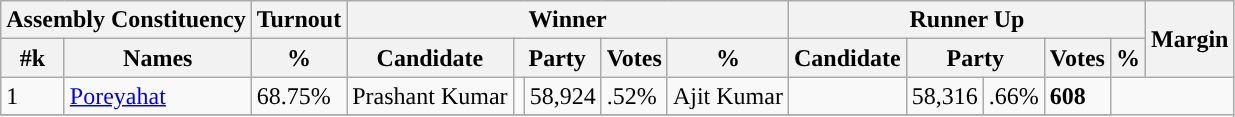<table class="wikitable sortable">
<tr>
<th colspan="2">Assembly Constituency</th>
<th>Turnout</th>
<th colspan="5">Winner</th>
<th colspan="5">Runner Up</th>
<th rowspan="2" data-sort-type=number>Margin</th>
</tr>
<tr>
<th>#k</th>
<th>Names</th>
<th>%</th>
<th>Candidate</th>
<th colspan="2">Party</th>
<th data-sort-type=number>Votes</th>
<th>%</th>
<th>Candidate</th>
<th colspan="2">Party</th>
<th data-sort-type=number>Votes</th>
<th>%</th>
</tr>
<tr>
<td>1</td>
<td><a href='#'>Poreyahat</a></td>
<td>68.75%</td>
<td>Prashant Kumar</td>
<td></td>
<td>58,924</td>
<td>.52%</td>
<td>Ajit Kumar</td>
<td></td>
<td>58,316</td>
<td>.66%</td>
<td style="background:"><span><strong>608</strong></span></td>
</tr>
<tr>
</tr>
</table>
